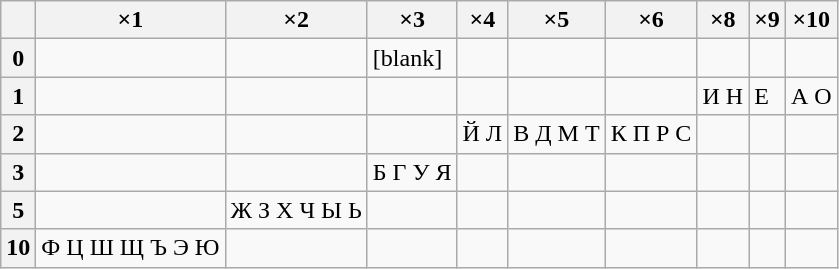<table class="wikitable floatright">
<tr>
<th></th>
<th>×1</th>
<th>×2</th>
<th>×3</th>
<th>×4</th>
<th>×5</th>
<th>×6</th>
<th>×8</th>
<th>×9</th>
<th>×10</th>
</tr>
<tr>
<th>0</th>
<td></td>
<td></td>
<td>[blank]</td>
<td></td>
<td></td>
<td></td>
<td></td>
<td></td>
<td></td>
</tr>
<tr>
<th>1</th>
<td></td>
<td></td>
<td></td>
<td></td>
<td></td>
<td></td>
<td>И Н</td>
<td>Е</td>
<td>А О</td>
</tr>
<tr>
<th>2</th>
<td></td>
<td></td>
<td></td>
<td>Й Л</td>
<td>В Д М Т</td>
<td>К П Р С</td>
<td></td>
<td></td>
<td></td>
</tr>
<tr>
<th>3</th>
<td></td>
<td></td>
<td>Б Г У Я</td>
<td></td>
<td></td>
<td></td>
<td></td>
<td></td>
<td></td>
</tr>
<tr>
<th>5</th>
<td></td>
<td>Ж З Х Ч Ы Ь</td>
<td></td>
<td></td>
<td></td>
<td></td>
<td></td>
<td></td>
<td></td>
</tr>
<tr>
<th>10</th>
<td>Ф Ц Ш Щ Ъ Э Ю</td>
<td></td>
<td></td>
<td></td>
<td></td>
<td></td>
<td></td>
<td></td>
<td></td>
</tr>
</table>
